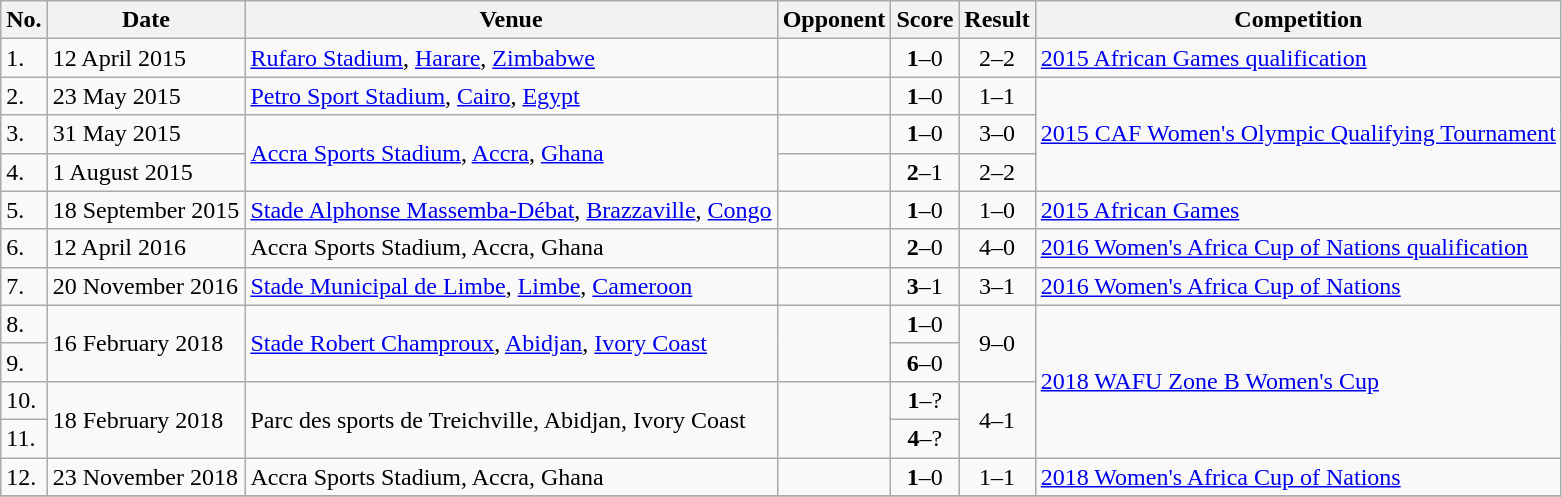<table class="wikitable">
<tr>
<th>No.</th>
<th>Date</th>
<th>Venue</th>
<th>Opponent</th>
<th>Score</th>
<th>Result</th>
<th>Competition</th>
</tr>
<tr>
<td>1.</td>
<td>12 April 2015</td>
<td><a href='#'>Rufaro Stadium</a>, <a href='#'>Harare</a>, <a href='#'>Zimbabwe</a></td>
<td></td>
<td align=center><strong>1</strong>–0</td>
<td align=center>2–2</td>
<td><a href='#'>2015 African Games qualification</a></td>
</tr>
<tr>
<td>2.</td>
<td>23 May 2015</td>
<td><a href='#'>Petro Sport Stadium</a>, <a href='#'>Cairo</a>, <a href='#'>Egypt</a></td>
<td></td>
<td align=center><strong>1</strong>–0</td>
<td align=center>1–1</td>
<td rowspan=3><a href='#'>2015 CAF Women's Olympic Qualifying Tournament</a></td>
</tr>
<tr>
<td>3.</td>
<td>31 May 2015</td>
<td rowspan=2><a href='#'>Accra Sports Stadium</a>, <a href='#'>Accra</a>, <a href='#'>Ghana</a></td>
<td></td>
<td align=center><strong>1</strong>–0</td>
<td align=center>3–0</td>
</tr>
<tr>
<td>4.</td>
<td>1 August 2015</td>
<td></td>
<td align=center><strong>2</strong>–1</td>
<td align=center>2–2</td>
</tr>
<tr>
<td>5.</td>
<td>18 September 2015</td>
<td><a href='#'>Stade Alphonse Massemba-Débat</a>, <a href='#'>Brazzaville</a>, <a href='#'>Congo</a></td>
<td></td>
<td align=center><strong>1</strong>–0</td>
<td align=center>1–0</td>
<td><a href='#'>2015 African Games</a></td>
</tr>
<tr>
<td>6.</td>
<td>12 April 2016</td>
<td>Accra Sports Stadium, Accra, Ghana</td>
<td></td>
<td align=center><strong>2</strong>–0</td>
<td align=center>4–0</td>
<td><a href='#'>2016 Women's Africa Cup of Nations qualification</a></td>
</tr>
<tr>
<td>7.</td>
<td>20 November 2016</td>
<td><a href='#'>Stade Municipal de Limbe</a>, <a href='#'>Limbe</a>, <a href='#'>Cameroon</a></td>
<td></td>
<td align=center><strong>3</strong>–1</td>
<td align=center>3–1</td>
<td><a href='#'>2016 Women's Africa Cup of Nations</a></td>
</tr>
<tr>
<td>8.</td>
<td rowspan=2>16 February 2018</td>
<td rowspan=2><a href='#'>Stade Robert Champroux</a>, <a href='#'>Abidjan</a>, <a href='#'>Ivory Coast</a></td>
<td rowspan=2></td>
<td align=center><strong>1</strong>–0</td>
<td rowspan=2 align=center>9–0</td>
<td rowspan=4><a href='#'>2018 WAFU Zone B Women's Cup</a></td>
</tr>
<tr>
<td>9.</td>
<td align=center><strong>6</strong>–0</td>
</tr>
<tr>
<td>10.</td>
<td rowspan=2>18 February 2018</td>
<td rowspan=2>Parc des sports de Treichville, Abidjan, Ivory Coast</td>
<td rowspan=2></td>
<td align=center><strong>1</strong>–?</td>
<td rowspan=2 align=center>4–1</td>
</tr>
<tr>
<td>11.</td>
<td align=center><strong>4</strong>–?</td>
</tr>
<tr>
<td>12.</td>
<td>23 November 2018</td>
<td>Accra Sports Stadium, Accra, Ghana</td>
<td></td>
<td align=center><strong>1</strong>–0</td>
<td align=center>1–1</td>
<td><a href='#'>2018 Women's Africa Cup of Nations</a></td>
</tr>
<tr>
</tr>
</table>
